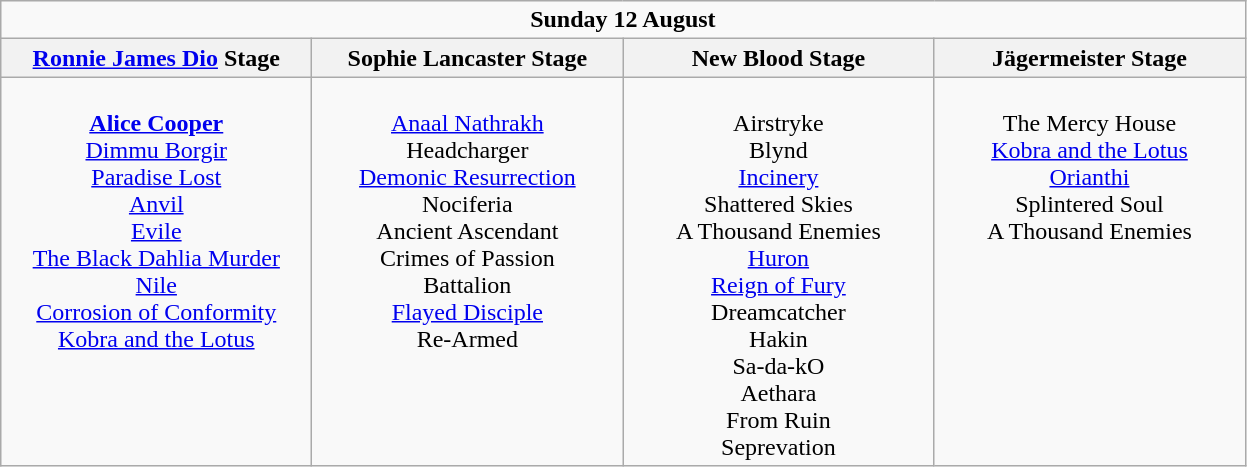<table class="wikitable">
<tr>
<td colspan="4" align="center"><strong>Sunday 12 August</strong></td>
</tr>
<tr>
<th><a href='#'>Ronnie James Dio</a> Stage</th>
<th>Sophie Lancaster Stage</th>
<th>New Blood Stage</th>
<th>Jägermeister Stage</th>
</tr>
<tr>
<td valign="top" align="center" width=200><br><strong><a href='#'>Alice Cooper</a></strong><br>
<a href='#'>Dimmu Borgir</a><br>
<a href='#'>Paradise Lost</a><br>
<a href='#'>Anvil</a><br>
<a href='#'>Evile</a><br>
<a href='#'>The Black Dahlia Murder</a><br>
<a href='#'>Nile</a><br>
<a href='#'>Corrosion of Conformity</a><br>
<a href='#'>Kobra and the Lotus</a><br></td>
<td valign="top" align="center" width=200><br><a href='#'>Anaal Nathrakh</a><br>
Headcharger<br>
<a href='#'>Demonic Resurrection</a><br>
Nociferia<br>
Ancient Ascendant<br>
Crimes of Passion<br>
Battalion<br>
<a href='#'>Flayed Disciple</a><br>
Re-Armed<br></td>
<td valign="top" align="center" width=200><br>Airstryke<br>
Blynd<br>
<a href='#'>Incinery</a><br>
Shattered Skies<br>
A Thousand Enemies<br>
<a href='#'>Huron</a><br>
<a href='#'>Reign of Fury</a><br>
Dreamcatcher<br>
Hakin<br>
Sa-da-kO<br>
Aethara<br>
From Ruin<br>
Seprevation<br></td>
<td valign="top" align="center" width=200><br>The Mercy House<br>
<a href='#'>Kobra and the Lotus</a><br>
<a href='#'>Orianthi</a><br>
Splintered Soul<br>
A Thousand Enemies<br></td>
</tr>
</table>
